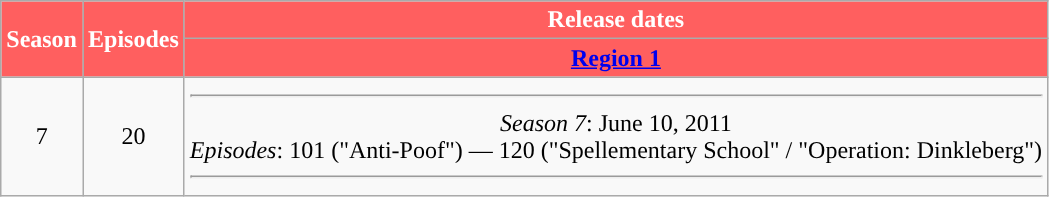<table class="wikitable" style="text-align: center;">
<tr>
<th rowspan=2 style="background:#FF5F5F;color:#ffffff">Season</th>
<th rowspan=2 style="background:#FF5F5F;color:#ffffff">Episodes</th>
<th style="background:#FF5F5F;color:#ffffff">Release dates</th>
</tr>
<tr>
<th style="background:#FF5F5F;color:#ffffff"><a href='#'>Region 1</a></th>
</tr>
<tr>
<td>7</td>
<td>20</td>
<td><hr><em>Season 7</em>: June 10, 2011<br><em>Episodes</em>: 101 ("Anti-Poof") — 120 ("Spellementary School" / "Operation: Dinkleberg")<hr></td>
</tr>
</table>
